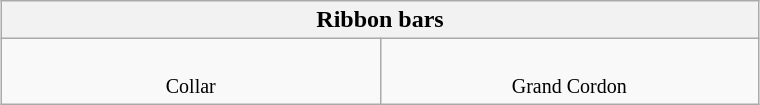<table class="wikitable" style="margin:1em auto; width:40%;">
<tr>
<th colspan=2>Ribbon bars</th>
</tr>
<tr>
<td style="vertical-align:top; width:50%; text-align:center;"><br> <small>Collar</small></td>
<td style="vertical-align:top; width:50%; text-align:center;"><br> <small>Grand Cordon</small></td>
</tr>
</table>
